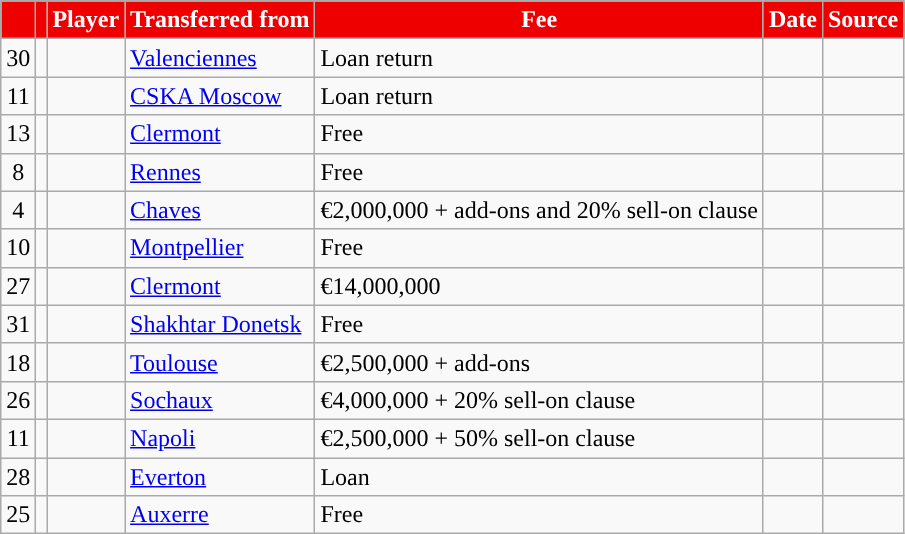<table class="wikitable plainrowheaders sortable">
<tr>
<th style="background:#EE0000; color:#ffffff; "></th>
<th style="background:#EE0000; color:#ffffff; "></th>
<th style="background:#EE0000; color:#ffffff; ">Player</th>
<th style="background:#EE0000; color:#ffffff; ">Transferred from</th>
<th style="background:#EE0000; color:#ffffff; ">Fee</th>
<th style="background:#EE0000; color:#ffffff; ">Date</th>
<th style="background:#EE0000; color:#ffffff; ">Source</th>
</tr>
<tr>
<td align=center>30</td>
<td align=center></td>
<td></td>
<td> <a href='#'>Valenciennes</a></td>
<td>Loan return</td>
<td></td>
<td></td>
</tr>
<tr>
<td align=center>11</td>
<td align=center></td>
<td></td>
<td> <a href='#'>CSKA Moscow</a></td>
<td>Loan return</td>
<td></td>
<td></td>
</tr>
<tr>
<td align=center>13</td>
<td align=center></td>
<td></td>
<td> <a href='#'>Clermont</a></td>
<td>Free</td>
<td></td>
<td></td>
</tr>
<tr>
<td align=center>8</td>
<td align=center></td>
<td></td>
<td> <a href='#'>Rennes</a></td>
<td>Free</td>
<td></td>
<td></td>
</tr>
<tr>
<td align=center>4</td>
<td align=center></td>
<td></td>
<td> <a href='#'>Chaves</a></td>
<td>€2,000,000 + add-ons and 20% sell-on clause</td>
<td></td>
<td></td>
</tr>
<tr>
<td align=center>10</td>
<td align=center></td>
<td></td>
<td> <a href='#'>Montpellier</a></td>
<td>Free</td>
<td></td>
<td></td>
</tr>
<tr>
<td align=center>27</td>
<td align=center></td>
<td></td>
<td> <a href='#'>Clermont</a></td>
<td>€14,000,000</td>
<td></td>
<td></td>
</tr>
<tr>
<td align=center>31</td>
<td align=center></td>
<td></td>
<td> <a href='#'>Shakhtar Donetsk</a></td>
<td>Free</td>
<td></td>
<td></td>
</tr>
<tr>
<td align=center>18</td>
<td align=center></td>
<td></td>
<td> <a href='#'>Toulouse</a></td>
<td>€2,500,000 + add-ons</td>
<td></td>
<td></td>
</tr>
<tr>
<td align=center>26</td>
<td align=center></td>
<td></td>
<td> <a href='#'>Sochaux</a></td>
<td>€4,000,000 + 20% sell-on clause</td>
<td></td>
<td></td>
</tr>
<tr>
<td align=center>11</td>
<td align=center></td>
<td></td>
<td> <a href='#'>Napoli</a></td>
<td>€2,500,000 + 50% sell-on clause</td>
<td></td>
<td></td>
</tr>
<tr>
<td align=center>28</td>
<td align=center></td>
<td></td>
<td> <a href='#'>Everton</a></td>
<td>Loan</td>
<td></td>
<td></td>
</tr>
<tr>
<td align=center>25</td>
<td align=center></td>
<td></td>
<td> <a href='#'>Auxerre</a></td>
<td>Free</td>
<td></td>
<td></td>
</tr>
</table>
